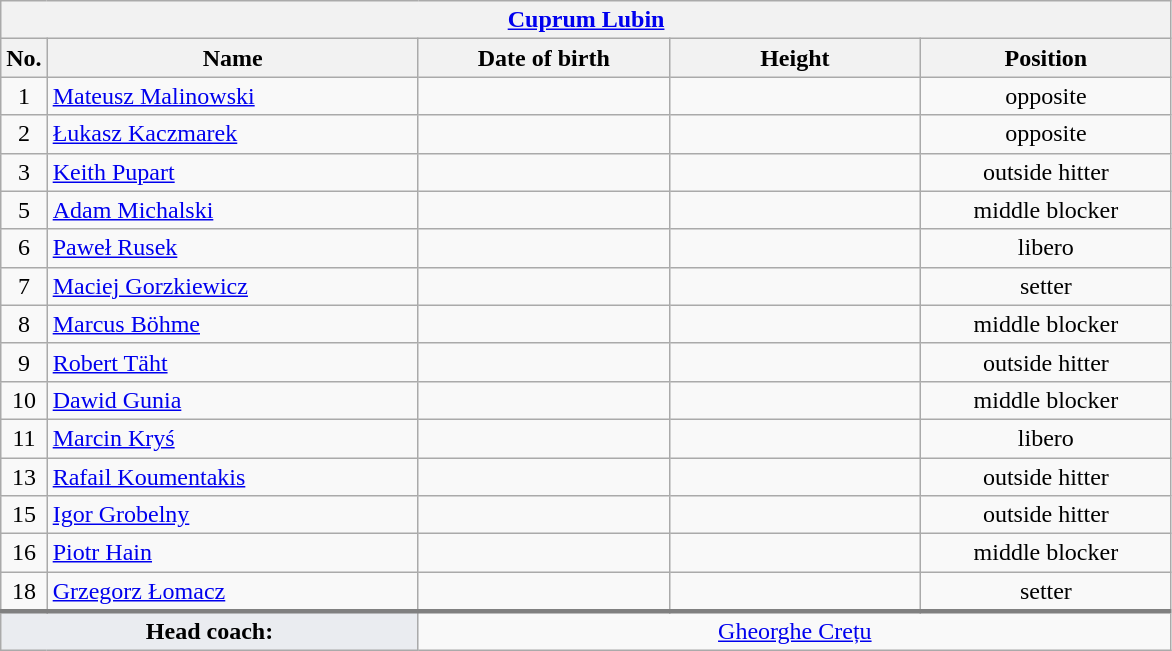<table class="wikitable collapsible collapsed" style="font-size:100%; text-align:center">
<tr>
<th colspan=5 style="width:30em"><a href='#'>Cuprum Lubin</a></th>
</tr>
<tr>
<th>No.</th>
<th style="width:15em">Name</th>
<th style="width:10em">Date of birth</th>
<th style="width:10em">Height</th>
<th style="width:10em">Position</th>
</tr>
<tr>
<td>1</td>
<td align=left> <a href='#'>Mateusz Malinowski</a></td>
<td align=right></td>
<td></td>
<td>opposite</td>
</tr>
<tr>
<td>2</td>
<td align=left> <a href='#'>Łukasz Kaczmarek</a></td>
<td align=right></td>
<td></td>
<td>opposite</td>
</tr>
<tr>
<td>3</td>
<td align=left> <a href='#'>Keith Pupart</a></td>
<td align=right></td>
<td></td>
<td>outside hitter</td>
</tr>
<tr>
<td>5</td>
<td align=left> <a href='#'>Adam Michalski</a></td>
<td align=right></td>
<td></td>
<td>middle blocker</td>
</tr>
<tr>
<td>6</td>
<td align=left> <a href='#'>Paweł Rusek</a></td>
<td align=right></td>
<td></td>
<td>libero</td>
</tr>
<tr>
<td>7</td>
<td align=left> <a href='#'>Maciej Gorzkiewicz</a></td>
<td align=right></td>
<td></td>
<td>setter</td>
</tr>
<tr>
<td>8</td>
<td align=left> <a href='#'>Marcus Böhme</a></td>
<td align=right></td>
<td></td>
<td>middle blocker</td>
</tr>
<tr>
<td>9</td>
<td align=left> <a href='#'>Robert Täht</a></td>
<td align=right></td>
<td></td>
<td>outside hitter</td>
</tr>
<tr>
<td>10</td>
<td align=left> <a href='#'>Dawid Gunia</a></td>
<td align=right></td>
<td></td>
<td>middle blocker</td>
</tr>
<tr>
<td>11</td>
<td align=left> <a href='#'>Marcin Kryś</a></td>
<td align=right></td>
<td></td>
<td>libero</td>
</tr>
<tr>
<td>13</td>
<td align=left> <a href='#'>Rafail Koumentakis</a></td>
<td align=right></td>
<td></td>
<td>outside hitter</td>
</tr>
<tr>
<td>15</td>
<td align=left> <a href='#'>Igor Grobelny</a></td>
<td align=right></td>
<td></td>
<td>outside hitter</td>
</tr>
<tr>
<td>16</td>
<td align=left> <a href='#'>Piotr Hain</a></td>
<td align=right></td>
<td></td>
<td>middle blocker</td>
</tr>
<tr>
<td>18</td>
<td align=left> <a href='#'>Grzegorz Łomacz</a></td>
<td align=right></td>
<td></td>
<td>setter</td>
</tr>
<tr style="border-top: 3px solid grey">
<td colspan=2 style="background:#EAECF0"><strong>Head coach:</strong></td>
<td colspan=3> <a href='#'>Gheorghe Crețu</a></td>
</tr>
</table>
